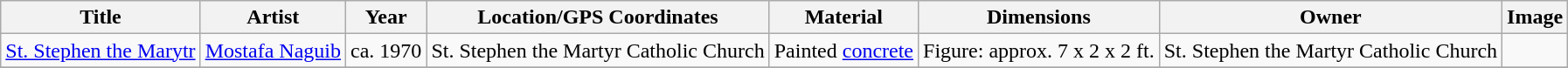<table class="wikitable sortable">
<tr>
<th>Title</th>
<th>Artist</th>
<th>Year</th>
<th>Location/GPS Coordinates</th>
<th>Material</th>
<th>Dimensions</th>
<th>Owner</th>
<th>Image</th>
</tr>
<tr>
<td><a href='#'>St. Stephen the Marytr</a></td>
<td><a href='#'>Mostafa Naguib</a></td>
<td>ca. 1970</td>
<td>St. Stephen the Martyr Catholic Church </td>
<td>Painted <a href='#'>concrete</a></td>
<td>Figure: approx. 7 x 2 x 2 ft.</td>
<td>St. Stephen the Martyr Catholic Church</td>
<td></td>
</tr>
<tr>
</tr>
</table>
